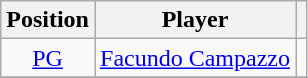<table class="wikitable" style="text-align: center;">
<tr>
<th>Position</th>
<th>Player</th>
<th></th>
</tr>
<tr>
<td align="center"><a href='#'>PG</a></td>
<td> <a href='#'>Facundo Campazzo</a></td>
<td style="text-align:center;"></td>
</tr>
<tr>
</tr>
<tr>
</tr>
</table>
